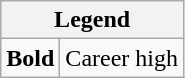<table class="wikitable mw-collapsible mw-collapsed">
<tr>
<th colspan="2">Legend</th>
</tr>
<tr>
<td><strong>Bold</strong></td>
<td>Career high</td>
</tr>
</table>
